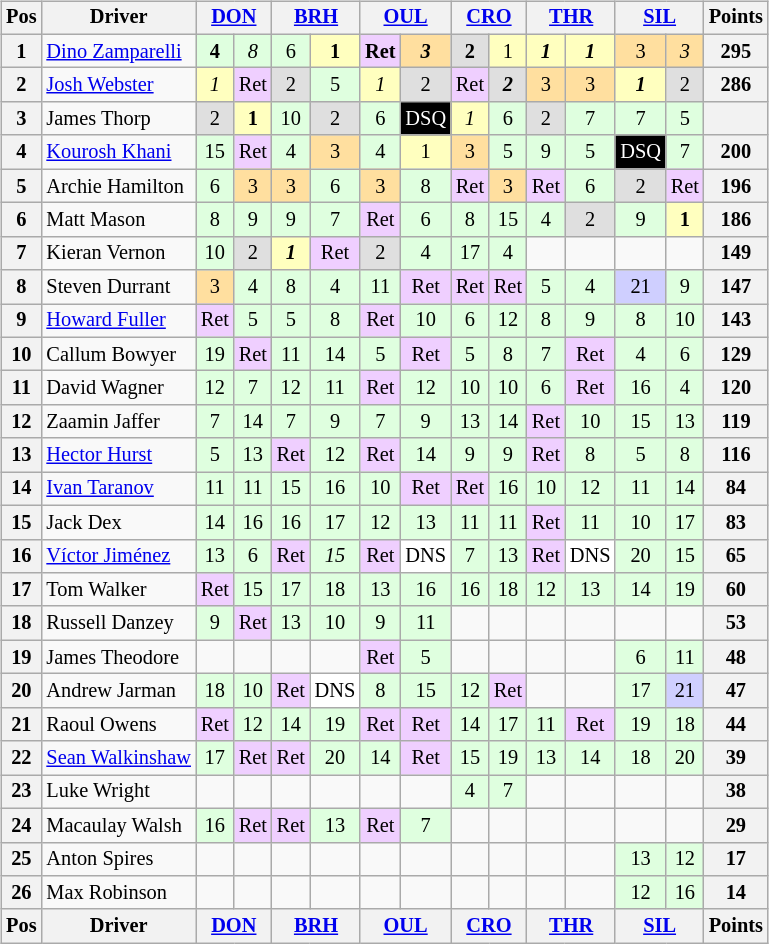<table>
<tr>
<td><br><table class="wikitable" style="font-size: 85%; text-align: center;">
<tr valign="top">
<th valign="middle">Pos</th>
<th valign="middle">Driver</th>
<th colspan=2><a href='#'>DON</a></th>
<th colspan=2><a href='#'>BRH</a></th>
<th colspan=2><a href='#'>OUL</a></th>
<th colspan=2><a href='#'>CRO</a></th>
<th colspan=2><a href='#'>THR</a></th>
<th colspan=2><a href='#'>SIL</a></th>
<th valign=middle>Points</th>
</tr>
<tr>
<th>1</th>
<td align=left> <a href='#'>Dino Zamparelli</a></td>
<td style="background:#DFFFDF;"><strong>4</strong></td>
<td style="background:#DFFFDF;"><em>8</em></td>
<td style="background:#DFFFDF;">6</td>
<td style="background:#FFFFBF;"><strong>1</strong></td>
<td style="background:#EFCFFF;"><strong>Ret</strong></td>
<td style="background:#FFDF9F;"><strong><em>3</em></strong></td>
<td style="background:#DFDFDF;"><strong>2</strong></td>
<td style="background:#FFFFBF;">1</td>
<td style="background:#FFFFBF;"><strong><em>1</em></strong></td>
<td style="background:#FFFFBF;"><strong><em>1</em></strong></td>
<td style="background:#FFDF9F;">3</td>
<td style="background:#FFDF9F;"><em>3</em></td>
<th>295</th>
</tr>
<tr>
<th>2</th>
<td align=left> <a href='#'>Josh Webster</a></td>
<td style="background:#FFFFBF;"><em>1</em></td>
<td style="background:#EFCFFF;">Ret</td>
<td style="background:#DFDFDF;">2</td>
<td style="background:#DFFFDF;">5</td>
<td style="background:#FFFFBF;"><em>1</em></td>
<td style="background:#DFDFDF;">2</td>
<td style="background:#EFCFFF;">Ret</td>
<td style="background:#DFDFDF;"><strong><em>2</em></strong></td>
<td style="background:#FFDF9F;">3</td>
<td style="background:#FFDF9F;">3</td>
<td style="background:#FFFFBF;"><strong><em>1</em></strong></td>
<td style="background:#DFDFDF;">2</td>
<th>286</th>
</tr>
<tr>
<th>3</th>
<td align=left> James Thorp</td>
<td style="background:#DFDFDF;">2</td>
<td style="background:#FFFFBF;"><strong>1</strong></td>
<td style="background:#DFFFDF;">10</td>
<td style="background:#DFDFDF;">2</td>
<td style="background:#DFFFDF;">6</td>
<td style="background:black; color:white;">DSQ</td>
<td style="background:#FFFFBF;"><em>1</em></td>
<td style="background:#DFFFDF;">6</td>
<td style="background:#DFDFDF;">2</td>
<td style="background:#DFFFDF;">7</td>
<td style="background:#DFFFDF;">7</td>
<td style="background:#DFFFDF;">5</td>
<th></th>
</tr>
<tr>
<th>4</th>
<td align=left> <a href='#'>Kourosh Khani</a></td>
<td style="background:#DFFFDF;">15</td>
<td style="background:#EFCFFF;">Ret</td>
<td style="background:#DFFFDF;">4</td>
<td style="background:#FFDF9F;">3</td>
<td style="background:#DFFFDF;">4</td>
<td style="background:#FFFFBF;">1</td>
<td style="background:#FFDF9F;">3</td>
<td style="background:#DFFFDF;">5</td>
<td style="background:#DFFFDF;">9</td>
<td style="background:#DFFFDF;">5</td>
<td style="background:black; color:white;">DSQ</td>
<td style="background:#DFFFDF;">7</td>
<th>200</th>
</tr>
<tr>
<th>5</th>
<td align=left> Archie Hamilton</td>
<td style="background:#DFFFDF;">6</td>
<td style="background:#FFDF9F;">3</td>
<td style="background:#FFDF9F;">3</td>
<td style="background:#DFFFDF;">6</td>
<td style="background:#FFDF9F;">3</td>
<td style="background:#DFFFDF;">8</td>
<td style="background:#EFCFFF;">Ret</td>
<td style="background:#FFDF9F;">3</td>
<td style="background:#EFCFFF;">Ret</td>
<td style="background:#DFFFDF;">6</td>
<td style="background:#DFDFDF;">2</td>
<td style="background:#EFCFFF;">Ret</td>
<th>196</th>
</tr>
<tr>
<th>6</th>
<td align=left> Matt Mason</td>
<td style="background:#DFFFDF;">8</td>
<td style="background:#DFFFDF;">9</td>
<td style="background:#DFFFDF;">9</td>
<td style="background:#DFFFDF;">7</td>
<td style="background:#EFCFFF;">Ret</td>
<td style="background:#DFFFDF;">6</td>
<td style="background:#DFFFDF;">8</td>
<td style="background:#DFFFDF;">15</td>
<td style="background:#DFFFDF;">4</td>
<td style="background:#DFDFDF;">2</td>
<td style="background:#DFFFDF;">9</td>
<td style="background:#FFFFBF;"><strong>1</strong></td>
<th>186</th>
</tr>
<tr>
<th>7</th>
<td align=left> Kieran Vernon</td>
<td style="background:#DFFFDF;">10</td>
<td style="background:#DFDFDF;">2</td>
<td style="background:#FFFFBF;"><strong><em>1</em></strong></td>
<td style="background:#EFCFFF;">Ret</td>
<td style="background:#DFDFDF;">2</td>
<td style="background:#DFFFDF;">4</td>
<td style="background:#DFFFDF;">17</td>
<td style="background:#DFFFDF;">4</td>
<td></td>
<td></td>
<td></td>
<td></td>
<th>149</th>
</tr>
<tr>
<th>8</th>
<td align=left> Steven Durrant</td>
<td style="background:#FFDF9F;">3</td>
<td style="background:#DFFFDF;">4</td>
<td style="background:#DFFFDF;">8</td>
<td style="background:#DFFFDF;">4</td>
<td style="background:#DFFFDF;">11</td>
<td style="background:#EFCFFF;">Ret</td>
<td style="background:#EFCFFF;">Ret</td>
<td style="background:#EFCFFF;">Ret</td>
<td style="background:#DFFFDF;">5</td>
<td style="background:#DFFFDF;">4</td>
<td style="background:#CFCFFF;">21</td>
<td style="background:#DFFFDF;">9</td>
<th>147</th>
</tr>
<tr>
<th>9</th>
<td align=left> <a href='#'>Howard Fuller</a></td>
<td style="background:#EFCFFF;">Ret</td>
<td style="background:#DFFFDF;">5</td>
<td style="background:#DFFFDF;">5</td>
<td style="background:#DFFFDF;">8</td>
<td style="background:#EFCFFF;">Ret</td>
<td style="background:#DFFFDF;">10</td>
<td style="background:#DFFFDF;">6</td>
<td style="background:#DFFFDF;">12</td>
<td style="background:#DFFFDF;">8</td>
<td style="background:#DFFFDF;">9</td>
<td style="background:#DFFFDF;">8</td>
<td style="background:#DFFFDF;">10</td>
<th>143</th>
</tr>
<tr>
<th>10</th>
<td align=left> Callum Bowyer</td>
<td style="background:#DFFFDF;">19</td>
<td style="background:#EFCFFF;">Ret</td>
<td style="background:#DFFFDF;">11</td>
<td style="background:#DFFFDF;">14</td>
<td style="background:#DFFFDF;">5</td>
<td style="background:#EFCFFF;">Ret</td>
<td style="background:#DFFFDF;">5</td>
<td style="background:#DFFFDF;">8</td>
<td style="background:#DFFFDF;">7</td>
<td style="background:#EFCFFF;">Ret</td>
<td style="background:#DFFFDF;">4</td>
<td style="background:#DFFFDF;">6</td>
<th>129</th>
</tr>
<tr>
<th>11</th>
<td align=left> David Wagner</td>
<td style="background:#DFFFDF;">12</td>
<td style="background:#DFFFDF;">7</td>
<td style="background:#DFFFDF;">12</td>
<td style="background:#DFFFDF;">11</td>
<td style="background:#EFCFFF;">Ret</td>
<td style="background:#DFFFDF;">12</td>
<td style="background:#DFFFDF;">10</td>
<td style="background:#DFFFDF;">10</td>
<td style="background:#DFFFDF;">6</td>
<td style="background:#EFCFFF;">Ret</td>
<td style="background:#DFFFDF;">16</td>
<td style="background:#DFFFDF;">4</td>
<th>120</th>
</tr>
<tr>
<th>12</th>
<td align=left> Zaamin Jaffer</td>
<td style="background:#DFFFDF;">7</td>
<td style="background:#DFFFDF;">14</td>
<td style="background:#DFFFDF;">7</td>
<td style="background:#DFFFDF;">9</td>
<td style="background:#DFFFDF;">7</td>
<td style="background:#DFFFDF;">9</td>
<td style="background:#DFFFDF;">13</td>
<td style="background:#DFFFDF;">14</td>
<td style="background:#EFCFFF;">Ret</td>
<td style="background:#DFFFDF;">10</td>
<td style="background:#DFFFDF;">15</td>
<td style="background:#DFFFDF;">13</td>
<th>119</th>
</tr>
<tr>
<th>13</th>
<td align=left> <a href='#'>Hector Hurst</a></td>
<td style="background:#DFFFDF;">5</td>
<td style="background:#DFFFDF;">13</td>
<td style="background:#EFCFFF;">Ret</td>
<td style="background:#DFFFDF;">12</td>
<td style="background:#EFCFFF;">Ret</td>
<td style="background:#DFFFDF;">14</td>
<td style="background:#DFFFDF;">9</td>
<td style="background:#DFFFDF;">9</td>
<td style="background:#EFCFFF;">Ret</td>
<td style="background:#DFFFDF;">8</td>
<td style="background:#DFFFDF;">5</td>
<td style="background:#DFFFDF;">8</td>
<th>116</th>
</tr>
<tr>
<th>14</th>
<td align=left> <a href='#'>Ivan Taranov</a></td>
<td style="background:#DFFFDF;">11</td>
<td style="background:#DFFFDF;">11</td>
<td style="background:#DFFFDF;">15</td>
<td style="background:#DFFFDF;">16</td>
<td style="background:#DFFFDF;">10</td>
<td style="background:#EFCFFF;">Ret</td>
<td style="background:#EFCFFF;">Ret</td>
<td style="background:#DFFFDF;">16</td>
<td style="background:#DFFFDF;">10</td>
<td style="background:#DFFFDF;">12</td>
<td style="background:#DFFFDF;">11</td>
<td style="background:#DFFFDF;">14</td>
<th>84</th>
</tr>
<tr>
<th>15</th>
<td align=left> Jack Dex</td>
<td style="background:#DFFFDF;">14</td>
<td style="background:#DFFFDF;">16</td>
<td style="background:#DFFFDF;">16</td>
<td style="background:#DFFFDF;">17</td>
<td style="background:#DFFFDF;">12</td>
<td style="background:#DFFFDF;">13</td>
<td style="background:#DFFFDF;">11</td>
<td style="background:#DFFFDF;">11</td>
<td style="background:#EFCFFF;">Ret</td>
<td style="background:#DFFFDF;">11</td>
<td style="background:#DFFFDF;">10</td>
<td style="background:#DFFFDF;">17</td>
<th>83</th>
</tr>
<tr>
<th>16</th>
<td align=left> <a href='#'>Víctor Jiménez</a></td>
<td style="background:#DFFFDF;">13</td>
<td style="background:#DFFFDF;">6</td>
<td style="background:#EFCFFF;">Ret</td>
<td style="background:#DFFFDF;"><em>15</em></td>
<td style="background:#EFCFFF;">Ret</td>
<td style="background:#FFFFFF;">DNS</td>
<td style="background:#DFFFDF;">7</td>
<td style="background:#DFFFDF;">13</td>
<td style="background:#EFCFFF;">Ret</td>
<td style="background:#FFFFFF;">DNS</td>
<td style="background:#DFFFDF;">20</td>
<td style="background:#DFFFDF;">15</td>
<th>65</th>
</tr>
<tr>
<th>17</th>
<td align=left> Tom Walker</td>
<td style="background:#EFCFFF;">Ret</td>
<td style="background:#DFFFDF;">15</td>
<td style="background:#DFFFDF;">17</td>
<td style="background:#DFFFDF;">18</td>
<td style="background:#DFFFDF;">13</td>
<td style="background:#DFFFDF;">16</td>
<td style="background:#DFFFDF;">16</td>
<td style="background:#DFFFDF;">18</td>
<td style="background:#DFFFDF;">12</td>
<td style="background:#DFFFDF;">13</td>
<td style="background:#DFFFDF;">14</td>
<td style="background:#DFFFDF;">19</td>
<th>60</th>
</tr>
<tr>
<th>18</th>
<td align=left> Russell Danzey</td>
<td style="background:#DFFFDF;">9</td>
<td style="background:#EFCFFF;">Ret</td>
<td style="background:#DFFFDF;">13</td>
<td style="background:#DFFFDF;">10</td>
<td style="background:#DFFFDF;">9</td>
<td style="background:#DFFFDF;">11</td>
<td></td>
<td></td>
<td></td>
<td></td>
<td></td>
<td></td>
<th>53</th>
</tr>
<tr>
<th>19</th>
<td align=left> James Theodore</td>
<td></td>
<td></td>
<td></td>
<td></td>
<td style="background:#EFCFFF;">Ret</td>
<td style="background:#DFFFDF;">5</td>
<td></td>
<td></td>
<td></td>
<td></td>
<td style="background:#DFFFDF;">6</td>
<td style="background:#DFFFDF;">11</td>
<th>48</th>
</tr>
<tr>
<th>20</th>
<td align=left> Andrew Jarman</td>
<td style="background:#DFFFDF;">18</td>
<td style="background:#DFFFDF;">10</td>
<td style="background:#EFCFFF;">Ret</td>
<td style="background:#FFFFFF;">DNS</td>
<td style="background:#DFFFDF;">8</td>
<td style="background:#DFFFDF;">15</td>
<td style="background:#DFFFDF;">12</td>
<td style="background:#EFCFFF;">Ret</td>
<td></td>
<td></td>
<td style="background:#DFFFDF;">17</td>
<td style="background:#CFCFFF;">21</td>
<th>47</th>
</tr>
<tr>
<th>21</th>
<td align=left> Raoul Owens</td>
<td style="background:#EFCFFF;">Ret</td>
<td style="background:#DFFFDF;">12</td>
<td style="background:#DFFFDF;">14</td>
<td style="background:#DFFFDF;">19</td>
<td style="background:#EFCFFF;">Ret</td>
<td style="background:#EFCFFF;">Ret</td>
<td style="background:#DFFFDF;">14</td>
<td style="background:#DFFFDF;">17</td>
<td style="background:#DFFFDF;">11</td>
<td style="background:#EFCFFF;">Ret</td>
<td style="background:#DFFFDF;">19</td>
<td style="background:#DFFFDF;">18</td>
<th>44</th>
</tr>
<tr>
<th>22</th>
<td align=left> <a href='#'>Sean Walkinshaw</a></td>
<td style="background:#DFFFDF;">17</td>
<td style="background:#EFCFFF;">Ret</td>
<td style="background:#EFCFFF;">Ret</td>
<td style="background:#DFFFDF;">20</td>
<td style="background:#DFFFDF;">14</td>
<td style="background:#EFCFFF;">Ret</td>
<td style="background:#DFFFDF;">15</td>
<td style="background:#DFFFDF;">19</td>
<td style="background:#DFFFDF;">13</td>
<td style="background:#DFFFDF;">14</td>
<td style="background:#DFFFDF;">18</td>
<td style="background:#DFFFDF;">20</td>
<th>39</th>
</tr>
<tr>
<th>23</th>
<td align=left> Luke Wright</td>
<td></td>
<td></td>
<td></td>
<td></td>
<td></td>
<td></td>
<td style="background:#DFFFDF;">4</td>
<td style="background:#DFFFDF;">7</td>
<td></td>
<td></td>
<td></td>
<td></td>
<th>38</th>
</tr>
<tr>
<th>24</th>
<td align=left> Macaulay Walsh</td>
<td style="background:#DFFFDF;">16</td>
<td style="background:#EFCFFF;">Ret</td>
<td style="background:#EFCFFF;">Ret</td>
<td style="background:#DFFFDF;">13</td>
<td style="background:#EFCFFF;">Ret</td>
<td style="background:#DFFFDF;">7</td>
<td></td>
<td></td>
<td></td>
<td></td>
<td></td>
<td></td>
<th>29</th>
</tr>
<tr>
<th>25</th>
<td align=left> Anton Spires</td>
<td></td>
<td></td>
<td></td>
<td></td>
<td></td>
<td></td>
<td></td>
<td></td>
<td></td>
<td></td>
<td style="background:#DFFFDF;">13</td>
<td style="background:#DFFFDF;">12</td>
<th>17</th>
</tr>
<tr>
<th>26</th>
<td align=left> Max Robinson</td>
<td></td>
<td></td>
<td></td>
<td></td>
<td></td>
<td></td>
<td></td>
<td></td>
<td></td>
<td></td>
<td style="background:#DFFFDF;">12</td>
<td style="background:#DFFFDF;">16</td>
<th>14</th>
</tr>
<tr valign="top">
<th valign="middle">Pos</th>
<th valign="middle">Driver</th>
<th colspan=2><a href='#'>DON</a></th>
<th colspan=2><a href='#'>BRH</a></th>
<th colspan=2><a href='#'>OUL</a></th>
<th colspan=2><a href='#'>CRO</a></th>
<th colspan=2><a href='#'>THR</a></th>
<th colspan=2><a href='#'>SIL</a></th>
<th valign=middle>Points</th>
</tr>
</table>
</td>
<td valign="top"><br></td>
</tr>
</table>
